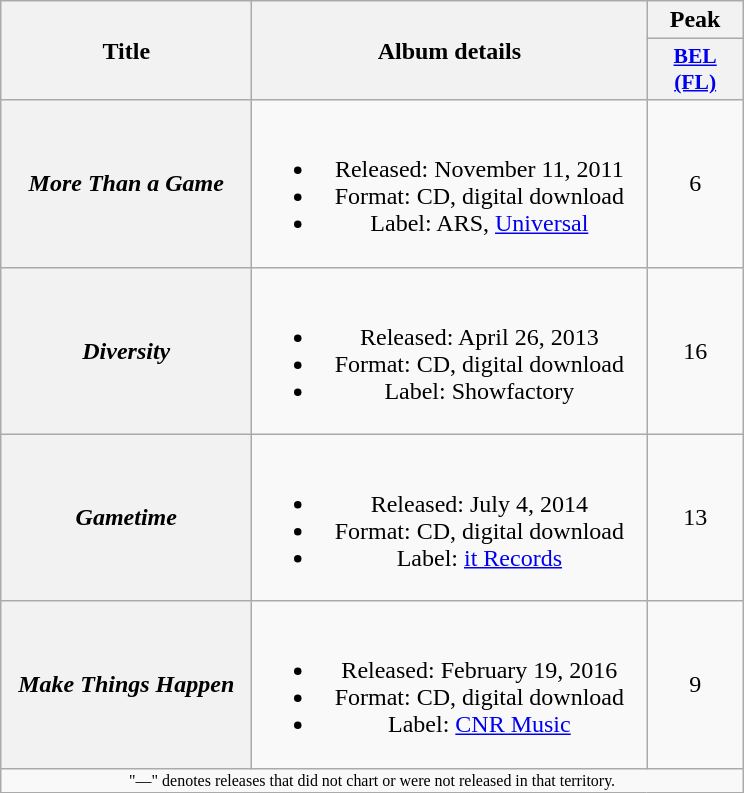<table class="wikitable plainrowheaders" style="text-align:center;">
<tr>
<th scope="col" rowspan="2" style="width:10em;">Title</th>
<th scope="col" rowspan="2" style="width:16em;">Album details</th>
<th scope="col">Peak</th>
</tr>
<tr>
<th scope="col" style="width:4em;font-size:90%;"><a href='#'>BEL<br>(FL)</a><br></th>
</tr>
<tr>
<th scope="row"><em>More Than a Game</em></th>
<td><br><ul><li>Released: November 11, 2011</li><li>Format: CD, digital download</li><li>Label: ARS, <a href='#'>Universal</a></li></ul></td>
<td>6</td>
</tr>
<tr>
<th scope="row"><em>Diversity</em></th>
<td><br><ul><li>Released: April 26, 2013</li><li>Format: CD, digital download</li><li>Label: Showfactory</li></ul></td>
<td>16</td>
</tr>
<tr>
<th scope="row"><em>Gametime</em></th>
<td><br><ul><li>Released: July 4, 2014</li><li>Format: CD, digital download</li><li>Label: <a href='#'>it Records</a></li></ul></td>
<td>13</td>
</tr>
<tr>
<th scope="row"><em>Make Things Happen</em></th>
<td><br><ul><li>Released: February 19, 2016</li><li>Format: CD, digital download</li><li>Label: <a href='#'>CNR Music</a></li></ul></td>
<td>9</td>
</tr>
<tr>
<td colspan="15" style="text-align:center; font-size:8pt;">"—" denotes releases that did not chart or were not released in that territory.</td>
</tr>
</table>
